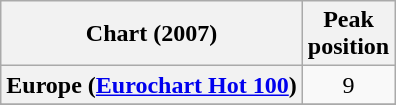<table class="wikitable sortable plainrowheaders" style="text-align:center">
<tr>
<th scope="col">Chart (2007)</th>
<th scope="col">Peak<br>position</th>
</tr>
<tr>
<th scope="row">Europe (<a href='#'>Eurochart Hot 100</a>)</th>
<td>9</td>
</tr>
<tr>
</tr>
<tr>
</tr>
</table>
